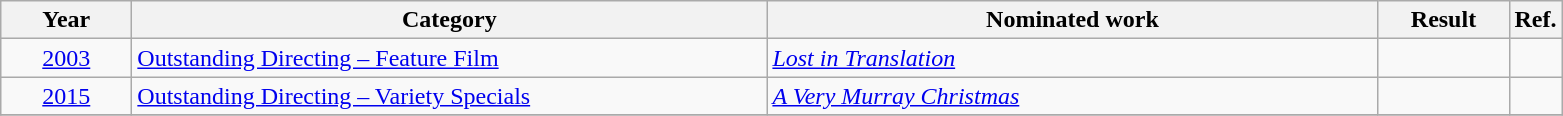<table class=wikitable>
<tr>
<th scope="col" style="width:5em;">Year</th>
<th scope="col" style="width:26em;">Category</th>
<th scope="col" style="width:25em;">Nominated work</th>
<th scope="col" style="width:5em;">Result</th>
<th>Ref.</th>
</tr>
<tr>
<td style="text-align:center;"><a href='#'>2003</a></td>
<td><a href='#'>Outstanding Directing – Feature Film</a></td>
<td><em><a href='#'>Lost in Translation</a></em></td>
<td></td>
<td></td>
</tr>
<tr>
<td style="text-align:center;"><a href='#'>2015</a></td>
<td><a href='#'>Outstanding Directing – Variety Specials</a></td>
<td><em><a href='#'>A Very Murray Christmas</a></em></td>
<td></td>
<td></td>
</tr>
<tr>
</tr>
</table>
